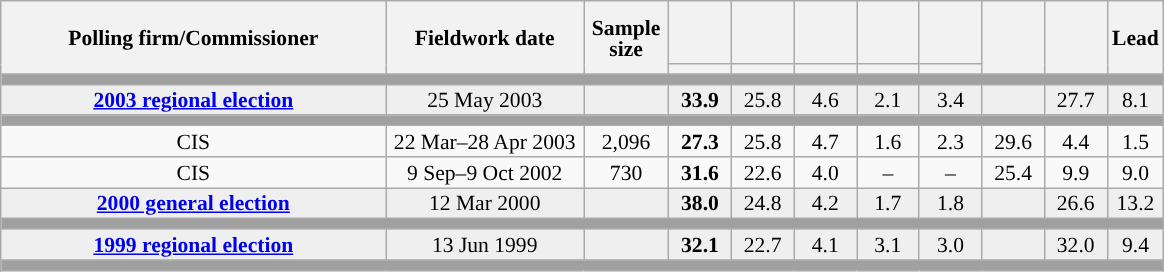<table class="wikitable collapsible collapsed" style="text-align:center; font-size:90%; line-height:14px;">
<tr style="height:42px;">
<th style="width:250px;" rowspan="2">Polling firm/Commissioner</th>
<th style="width:125px;" rowspan="2">Fieldwork date</th>
<th style="width:50px;" rowspan="2">Sample size</th>
<th style="width:35px;"></th>
<th style="width:35px;"></th>
<th style="width:35px;"></th>
<th style="width:35px;"></th>
<th style="width:35px;"></th>
<th style="width:35px;" rowspan="2"></th>
<th style="width:35px;" rowspan="2"></th>
<th style="width:30px;" rowspan="2">Lead</th>
</tr>
<tr>
<th style="color:inherit;background:"></th>
<th style="color:inherit;background:"></th>
<th style="color:inherit;background:"></th>
<th style="color:inherit;background:"></th>
<th style="color:inherit;background:"></th>
</tr>
<tr>
<td colspan="11" style="background:#A0A0A0"></td>
</tr>
<tr style="background:#EFEFEF;">
<td><strong><a href='#'>2003 regional election</a></strong></td>
<td>25 May 2003</td>
<td></td>
<td><strong>33.9</strong></td>
<td>25.8</td>
<td>4.6</td>
<td>2.1</td>
<td>3.4</td>
<td></td>
<td>27.7</td>
<td style="background:">8.1</td>
</tr>
<tr>
<td colspan="11" style="background:#A0A0A0"></td>
</tr>
<tr>
<td>CIS</td>
<td>22 Mar–28 Apr 2003</td>
<td>2,096</td>
<td><strong>27.3</strong></td>
<td>25.8</td>
<td>4.7</td>
<td>1.6</td>
<td>2.3</td>
<td>29.6</td>
<td>4.4</td>
<td style="background:">1.5</td>
</tr>
<tr>
<td>CIS</td>
<td>9 Sep–9 Oct 2002</td>
<td>730</td>
<td><strong>31.6</strong></td>
<td>22.6</td>
<td>4.0</td>
<td>–</td>
<td>–</td>
<td>25.4</td>
<td>9.9</td>
<td style="background:">9.0</td>
</tr>
<tr style="background:#EFEFEF;">
<td><strong><a href='#'>2000 general election</a></strong></td>
<td>12 Mar 2000</td>
<td></td>
<td><strong>38.0</strong></td>
<td>24.8</td>
<td>4.2</td>
<td>1.7</td>
<td>1.8</td>
<td></td>
<td>26.6</td>
<td style="background:">13.2</td>
</tr>
<tr>
<td colspan="11" style="background:#A0A0A0"></td>
</tr>
<tr style="background:#EFEFEF;">
<td><strong><a href='#'>1999 regional election</a></strong></td>
<td>13 Jun 1999</td>
<td></td>
<td><strong>32.1</strong></td>
<td>22.7</td>
<td>4.1</td>
<td>3.1</td>
<td>3.0</td>
<td></td>
<td>32.0</td>
<td style="background:">9.4</td>
</tr>
<tr>
<td colspan="11" style="background:#A0A0A0"></td>
</tr>
</table>
